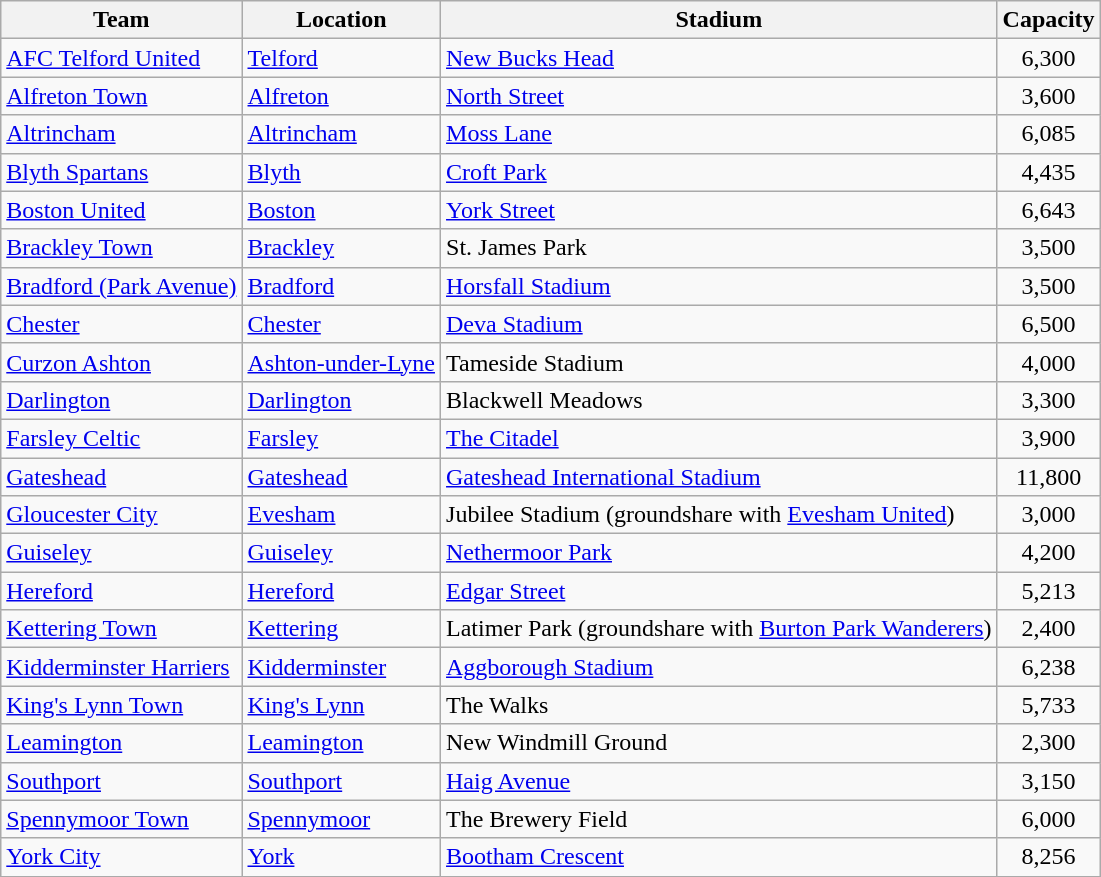<table class="wikitable sortable">
<tr>
<th>Team</th>
<th>Location</th>
<th>Stadium</th>
<th>Capacity</th>
</tr>
<tr>
<td><a href='#'>AFC Telford United</a></td>
<td><a href='#'>Telford</a></td>
<td><a href='#'>New Bucks Head</a></td>
<td align="center">6,300</td>
</tr>
<tr>
<td><a href='#'>Alfreton Town</a></td>
<td><a href='#'>Alfreton</a></td>
<td><a href='#'>North Street</a></td>
<td align="center">3,600</td>
</tr>
<tr>
<td><a href='#'>Altrincham</a></td>
<td><a href='#'>Altrincham</a></td>
<td><a href='#'>Moss Lane</a></td>
<td align="center">6,085</td>
</tr>
<tr>
<td><a href='#'>Blyth Spartans</a></td>
<td><a href='#'>Blyth</a></td>
<td><a href='#'>Croft Park</a></td>
<td align="center">4,435</td>
</tr>
<tr>
<td><a href='#'>Boston United</a></td>
<td><a href='#'>Boston</a></td>
<td><a href='#'>York Street</a></td>
<td align="center">6,643</td>
</tr>
<tr>
<td><a href='#'>Brackley Town</a></td>
<td><a href='#'>Brackley</a></td>
<td>St. James Park</td>
<td align="center">3,500</td>
</tr>
<tr>
<td><a href='#'>Bradford (Park Avenue)</a></td>
<td><a href='#'>Bradford</a></td>
<td><a href='#'>Horsfall Stadium</a></td>
<td align="center">3,500</td>
</tr>
<tr>
<td><a href='#'>Chester</a></td>
<td><a href='#'>Chester</a></td>
<td><a href='#'>Deva Stadium</a></td>
<td align="center">6,500</td>
</tr>
<tr>
<td><a href='#'>Curzon Ashton</a></td>
<td><a href='#'>Ashton-under-Lyne</a></td>
<td>Tameside Stadium</td>
<td align="center">4,000</td>
</tr>
<tr>
<td><a href='#'>Darlington</a></td>
<td><a href='#'>Darlington</a></td>
<td>Blackwell Meadows</td>
<td align="center">3,300</td>
</tr>
<tr>
<td><a href='#'>Farsley Celtic</a></td>
<td><a href='#'>Farsley</a></td>
<td><a href='#'>The Citadel</a></td>
<td align="center">3,900</td>
</tr>
<tr>
<td><a href='#'>Gateshead</a></td>
<td><a href='#'>Gateshead</a></td>
<td><a href='#'>Gateshead International Stadium</a></td>
<td align="center">11,800</td>
</tr>
<tr>
<td><a href='#'>Gloucester City</a></td>
<td><a href='#'>Evesham</a></td>
<td>Jubilee Stadium (groundshare with <a href='#'>Evesham United</a>)</td>
<td align="center">3,000</td>
</tr>
<tr>
<td><a href='#'>Guiseley</a></td>
<td><a href='#'>Guiseley</a></td>
<td><a href='#'>Nethermoor Park</a></td>
<td align="center">4,200</td>
</tr>
<tr>
<td><a href='#'>Hereford</a></td>
<td><a href='#'>Hereford</a></td>
<td><a href='#'>Edgar Street</a></td>
<td align="center">5,213</td>
</tr>
<tr>
<td><a href='#'>Kettering Town</a></td>
<td><a href='#'>Kettering</a></td>
<td>Latimer Park (groundshare with <a href='#'>Burton Park Wanderers</a>)</td>
<td align="center">2,400</td>
</tr>
<tr>
<td><a href='#'>Kidderminster Harriers</a></td>
<td><a href='#'>Kidderminster</a></td>
<td><a href='#'>Aggborough Stadium</a></td>
<td align="center">6,238</td>
</tr>
<tr>
<td><a href='#'>King's Lynn Town</a></td>
<td><a href='#'>King's Lynn</a></td>
<td>The Walks</td>
<td align="center">5,733</td>
</tr>
<tr>
<td><a href='#'>Leamington</a></td>
<td><a href='#'>Leamington</a></td>
<td>New Windmill Ground</td>
<td align="center">2,300</td>
</tr>
<tr>
<td><a href='#'>Southport</a></td>
<td><a href='#'>Southport</a></td>
<td><a href='#'>Haig Avenue</a></td>
<td align="center">3,150</td>
</tr>
<tr>
<td><a href='#'>Spennymoor Town</a></td>
<td><a href='#'>Spennymoor</a></td>
<td>The Brewery Field</td>
<td align="center">6,000</td>
</tr>
<tr>
<td><a href='#'>York City</a></td>
<td><a href='#'>York</a></td>
<td><a href='#'>Bootham Crescent</a></td>
<td align="center">8,256</td>
</tr>
<tr>
</tr>
</table>
